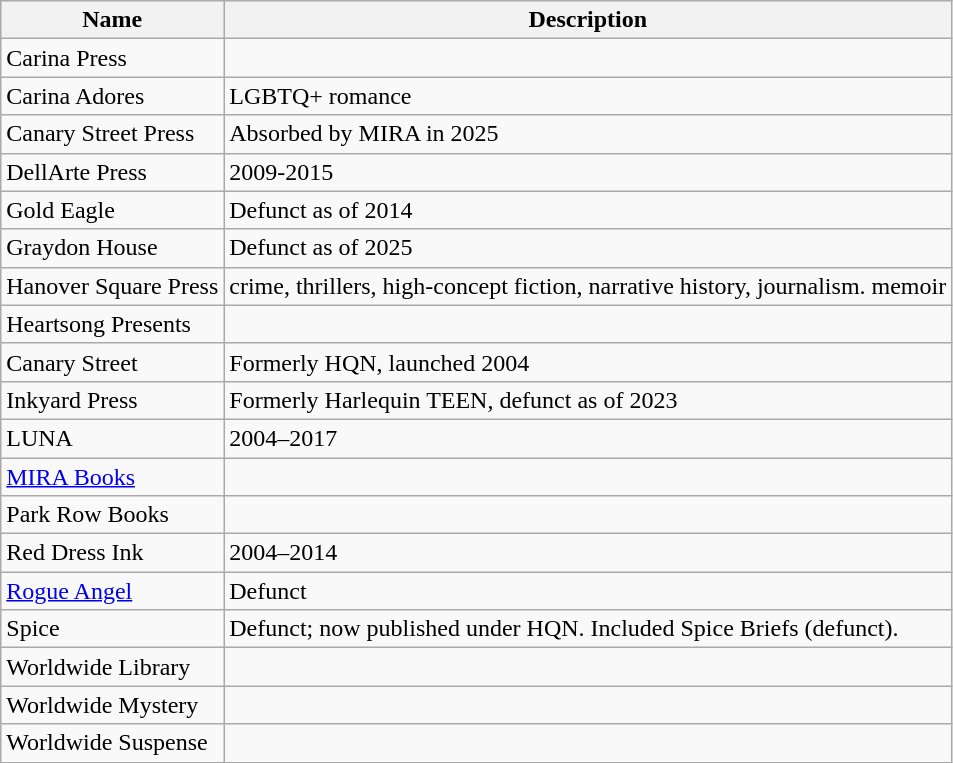<table class="wikitable sortable">
<tr>
<th>Name</th>
<th>Description</th>
</tr>
<tr>
<td>Carina Press</td>
<td></td>
</tr>
<tr>
<td>Carina Adores</td>
<td>LGBTQ+ romance</td>
</tr>
<tr>
<td>Canary Street Press</td>
<td>Absorbed by MIRA in 2025</td>
</tr>
<tr>
<td>DellArte Press</td>
<td>2009-2015</td>
</tr>
<tr>
<td>Gold Eagle</td>
<td>Defunct as of 2014</td>
</tr>
<tr>
<td>Graydon House</td>
<td>Defunct as of 2025</td>
</tr>
<tr>
<td>Hanover Square Press</td>
<td>crime, thrillers, high-concept fiction, narrative history, journalism. memoir</td>
</tr>
<tr>
<td>Heartsong Presents</td>
<td></td>
</tr>
<tr>
<td>Canary Street</td>
<td>Formerly HQN, launched 2004</td>
</tr>
<tr>
<td>Inkyard Press</td>
<td>Formerly Harlequin TEEN, defunct as of 2023</td>
</tr>
<tr>
<td>LUNA</td>
<td>2004–2017</td>
</tr>
<tr>
<td><a href='#'>MIRA Books</a></td>
<td></td>
</tr>
<tr>
<td>Park Row Books</td>
<td></td>
</tr>
<tr>
<td>Red Dress Ink</td>
<td>2004–2014</td>
</tr>
<tr>
<td><a href='#'>Rogue Angel</a></td>
<td>Defunct</td>
</tr>
<tr>
<td>Spice</td>
<td>Defunct; now published under HQN. Included Spice Briefs (defunct).</td>
</tr>
<tr>
<td>Worldwide Library</td>
<td></td>
</tr>
<tr>
<td>Worldwide Mystery</td>
<td></td>
</tr>
<tr>
<td>Worldwide Suspense</td>
<td></td>
</tr>
</table>
